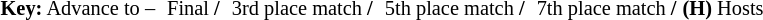<table style="font-size: 85%;">
<tr>
<td height=5></td>
</tr>
<tr>
<td><strong>Key:</strong> Advance to –</td>
<td></td>
<td>Final <strong>/</strong></td>
<td></td>
<td>3rd place match <strong>/</strong></td>
<td></td>
<td>5th place match <strong>/</strong></td>
<td></td>
<td>7th place match <strong>/</strong></td>
<td><strong>(H)</strong> Hosts</td>
</tr>
</table>
